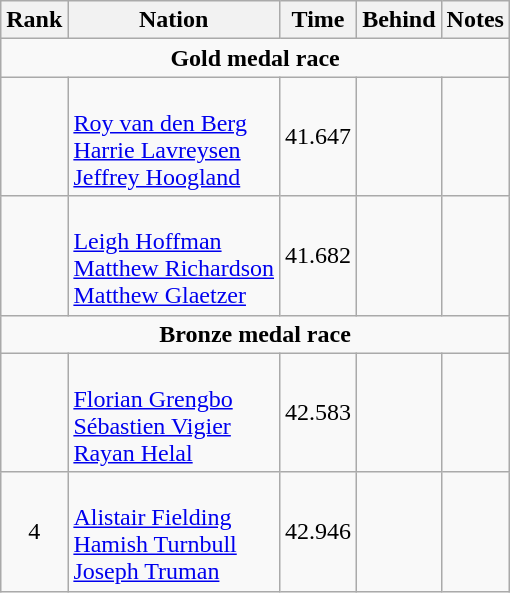<table class="wikitable" style="text-align:center">
<tr>
<th>Rank</th>
<th>Nation</th>
<th>Time</th>
<th>Behind</th>
<th>Notes</th>
</tr>
<tr>
<td colspan=5><strong>Gold medal race</strong></td>
</tr>
<tr>
<td></td>
<td align=left><br><a href='#'>Roy van den Berg</a><br><a href='#'>Harrie Lavreysen</a><br><a href='#'>Jeffrey Hoogland</a></td>
<td>41.647</td>
<td></td>
<td></td>
</tr>
<tr>
<td></td>
<td align=left><br><a href='#'>Leigh Hoffman</a><br><a href='#'>Matthew Richardson</a><br><a href='#'>Matthew Glaetzer</a></td>
<td>41.682</td>
<td></td>
<td></td>
</tr>
<tr>
<td colspan=5><strong>Bronze medal race</strong></td>
</tr>
<tr>
<td></td>
<td align=left><br><a href='#'>Florian Grengbo</a><br><a href='#'>Sébastien Vigier</a><br><a href='#'>Rayan Helal</a></td>
<td>42.583</td>
<td></td>
<td></td>
</tr>
<tr>
<td>4</td>
<td align=left><br><a href='#'>Alistair Fielding</a><br><a href='#'>Hamish Turnbull</a><br><a href='#'>Joseph Truman</a></td>
<td>42.946</td>
<td></td>
<td></td>
</tr>
</table>
